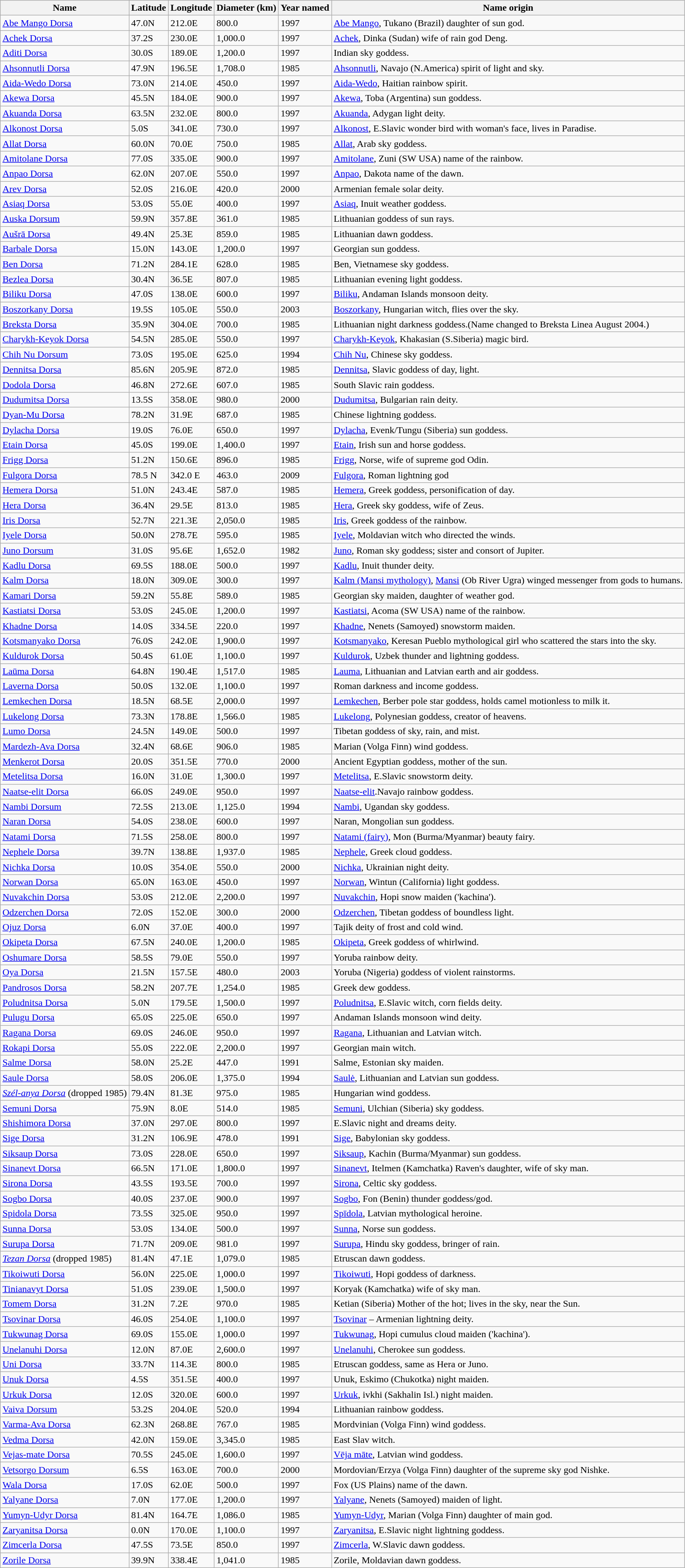<table class="wikitable sortable">
<tr>
<th>Name</th>
<th>Latitude</th>
<th>Longitude</th>
<th>Diameter (km)</th>
<th>Year named</th>
<th>Name origin</th>
</tr>
<tr>
<td><a href='#'>Abe Mango Dorsa</a></td>
<td>47.0N</td>
<td>212.0E</td>
<td>800.0</td>
<td>1997</td>
<td><a href='#'>Abe Mango</a>, Tukano (Brazil) daughter of sun god.</td>
</tr>
<tr>
<td><a href='#'>Achek Dorsa</a></td>
<td>37.2S</td>
<td>230.0E</td>
<td>1,000.0</td>
<td>1997</td>
<td><a href='#'>Achek</a>, Dinka (Sudan) wife of rain god Deng.</td>
</tr>
<tr>
<td><a href='#'>Aditi Dorsa</a></td>
<td>30.0S</td>
<td>189.0E</td>
<td>1,200.0</td>
<td>1997</td>
<td>Indian sky goddess.</td>
</tr>
<tr>
<td><a href='#'>Ahsonnutli Dorsa</a></td>
<td>47.9N</td>
<td>196.5E</td>
<td>1,708.0</td>
<td>1985</td>
<td><a href='#'>Ahsonnutli</a>, Navajo (N.America) spirit of light and sky.</td>
</tr>
<tr>
<td><a href='#'>Aida-Wedo Dorsa</a></td>
<td>73.0N</td>
<td>214.0E</td>
<td>450.0</td>
<td>1997</td>
<td><a href='#'>Aida-Wedo</a>, Haitian rainbow spirit.</td>
</tr>
<tr>
<td><a href='#'>Akewa Dorsa</a></td>
<td>45.5N</td>
<td>184.0E</td>
<td>900.0</td>
<td>1997</td>
<td><a href='#'>Akewa</a>, Toba (Argentina) sun goddess.</td>
</tr>
<tr>
<td><a href='#'>Akuanda Dorsa</a></td>
<td>63.5N</td>
<td>232.0E</td>
<td>800.0</td>
<td>1997</td>
<td><a href='#'>Akuanda</a>, Adygan light deity.</td>
</tr>
<tr>
<td><a href='#'>Alkonost Dorsa</a></td>
<td>5.0S</td>
<td>341.0E</td>
<td>730.0</td>
<td>1997</td>
<td><a href='#'>Alkonost</a>, E.Slavic wonder bird with woman's face, lives in Paradise.</td>
</tr>
<tr>
<td><a href='#'>Allat Dorsa</a></td>
<td>60.0N</td>
<td>70.0E</td>
<td>750.0</td>
<td>1985</td>
<td><a href='#'>Allat</a>, Arab sky goddess.</td>
</tr>
<tr>
<td><a href='#'>Amitolane Dorsa</a></td>
<td>77.0S</td>
<td>335.0E</td>
<td>900.0</td>
<td>1997</td>
<td><a href='#'>Amitolane</a>, Zuni (SW USA) name of the rainbow.</td>
</tr>
<tr>
<td><a href='#'>Anpao Dorsa</a></td>
<td>62.0N</td>
<td>207.0E</td>
<td>550.0</td>
<td>1997</td>
<td><a href='#'>Anpao</a>, Dakota name of the dawn.</td>
</tr>
<tr>
<td><a href='#'>Arev Dorsa</a></td>
<td>52.0S</td>
<td>216.0E</td>
<td>420.0</td>
<td>2000</td>
<td>Armenian female solar deity.</td>
</tr>
<tr>
<td><a href='#'>Asiaq Dorsa</a></td>
<td>53.0S</td>
<td>55.0E</td>
<td>400.0</td>
<td>1997</td>
<td><a href='#'>Asiaq</a>, Inuit weather goddess.</td>
</tr>
<tr>
<td><a href='#'>Auska Dorsum</a></td>
<td>59.9N</td>
<td>357.8E</td>
<td>361.0</td>
<td>1985</td>
<td>Lithuanian goddess of sun rays.</td>
</tr>
<tr>
<td><a href='#'>Aušrā Dorsa</a></td>
<td>49.4N</td>
<td>25.3E</td>
<td>859.0</td>
<td>1985</td>
<td>Lithuanian dawn goddess.</td>
</tr>
<tr>
<td><a href='#'>Barbale Dorsa</a></td>
<td>15.0N</td>
<td>143.0E</td>
<td>1,200.0</td>
<td>1997</td>
<td>Georgian sun goddess.</td>
</tr>
<tr>
<td><a href='#'>Ben Dorsa</a></td>
<td>71.2N</td>
<td>284.1E</td>
<td>628.0</td>
<td>1985</td>
<td>Ben, Vietnamese sky goddess.</td>
</tr>
<tr>
<td><a href='#'>Bezlea Dorsa</a></td>
<td>30.4N</td>
<td>36.5E</td>
<td>807.0</td>
<td>1985</td>
<td>Lithuanian evening light goddess.</td>
</tr>
<tr>
<td><a href='#'>Biliku Dorsa</a></td>
<td>47.0S</td>
<td>138.0E</td>
<td>600.0</td>
<td>1997</td>
<td><a href='#'>Biliku</a>, Andaman Islands monsoon deity.</td>
</tr>
<tr>
<td><a href='#'>Boszorkany Dorsa</a></td>
<td>19.5S</td>
<td>105.0E</td>
<td>550.0</td>
<td>2003</td>
<td><a href='#'>Boszorkany</a>, Hungarian witch, flies over the sky.</td>
</tr>
<tr>
<td><a href='#'>Breksta Dorsa</a></td>
<td>35.9N</td>
<td>304.0E</td>
<td>700.0</td>
<td>1985</td>
<td>Lithuanian night darkness goddess.(Name changed to Breksta Linea August 2004.)</td>
</tr>
<tr>
<td><a href='#'>Charykh-Keyok Dorsa</a></td>
<td>54.5N</td>
<td>285.0E</td>
<td>550.0</td>
<td>1997</td>
<td><a href='#'>Charykh-Keyok</a>, Khakasian (S.Siberia) magic bird.</td>
</tr>
<tr>
<td><a href='#'>Chih Nu Dorsum</a></td>
<td>73.0S</td>
<td>195.0E</td>
<td>625.0</td>
<td>1994</td>
<td><a href='#'>Chih Nu</a>, Chinese sky goddess.</td>
</tr>
<tr>
<td><a href='#'>Dennitsa Dorsa</a></td>
<td>85.6N</td>
<td>205.9E</td>
<td>872.0</td>
<td>1985</td>
<td><a href='#'>Dennitsa</a>, Slavic goddess of day, light.</td>
</tr>
<tr>
<td><a href='#'>Dodola Dorsa</a></td>
<td>46.8N</td>
<td>272.6E</td>
<td>607.0</td>
<td>1985</td>
<td>South Slavic rain goddess.</td>
</tr>
<tr>
<td><a href='#'>Dudumitsa Dorsa</a></td>
<td>13.5S</td>
<td>358.0E</td>
<td>980.0</td>
<td>2000</td>
<td><a href='#'>Dudumitsa</a>, Bulgarian rain deity.</td>
</tr>
<tr>
<td><a href='#'>Dyan-Mu Dorsa</a></td>
<td>78.2N</td>
<td>31.9E</td>
<td>687.0</td>
<td>1985</td>
<td>Chinese lightning goddess.</td>
</tr>
<tr>
<td><a href='#'>Dylacha Dorsa</a></td>
<td>19.0S</td>
<td>76.0E</td>
<td>650.0</td>
<td>1997</td>
<td><a href='#'>Dylacha</a>, Evenk/Tungu (Siberia) sun goddess.</td>
</tr>
<tr>
<td><a href='#'>Etain Dorsa</a></td>
<td>45.0S</td>
<td>199.0E</td>
<td>1,400.0</td>
<td>1997</td>
<td><a href='#'>Etain</a>, Irish sun and horse goddess.</td>
</tr>
<tr>
<td><a href='#'>Frigg Dorsa</a></td>
<td>51.2N</td>
<td>150.6E</td>
<td>896.0</td>
<td>1985</td>
<td><a href='#'>Frigg</a>, Norse, wife of supreme god Odin.</td>
</tr>
<tr>
<td><a href='#'>Fulgora Dorsa</a></td>
<td>78.5 N</td>
<td>342.0 E</td>
<td>463.0</td>
<td>2009</td>
<td><a href='#'>Fulgora</a>, Roman lightning god</td>
</tr>
<tr>
<td><a href='#'>Hemera Dorsa</a></td>
<td>51.0N</td>
<td>243.4E</td>
<td>587.0</td>
<td>1985</td>
<td><a href='#'>Hemera</a>, Greek goddess, personification of day.</td>
</tr>
<tr>
<td><a href='#'>Hera Dorsa</a></td>
<td>36.4N</td>
<td>29.5E</td>
<td>813.0</td>
<td>1985</td>
<td><a href='#'>Hera</a>, Greek sky goddess, wife of Zeus.</td>
</tr>
<tr>
<td><a href='#'>Iris Dorsa</a></td>
<td>52.7N</td>
<td>221.3E</td>
<td>2,050.0</td>
<td>1985</td>
<td><a href='#'>Iris</a>, Greek goddess of the rainbow.</td>
</tr>
<tr>
<td><a href='#'>Iyele Dorsa</a></td>
<td>50.0N</td>
<td>278.7E</td>
<td>595.0</td>
<td>1985</td>
<td><a href='#'>Iyele</a>, Moldavian witch who directed the winds.</td>
</tr>
<tr>
<td><a href='#'>Juno Dorsum</a></td>
<td>31.0S</td>
<td>95.6E</td>
<td>1,652.0</td>
<td>1982</td>
<td><a href='#'>Juno</a>, Roman sky goddess; sister and consort of Jupiter.</td>
</tr>
<tr>
<td><a href='#'>Kadlu Dorsa</a></td>
<td>69.5S</td>
<td>188.0E</td>
<td>500.0</td>
<td>1997</td>
<td><a href='#'>Kadlu</a>, Inuit thunder deity.</td>
</tr>
<tr>
<td><a href='#'>Kalm Dorsa</a></td>
<td>18.0N</td>
<td>309.0E</td>
<td>300.0</td>
<td>1997</td>
<td><a href='#'>Kalm (Mansi mythology)</a>, <a href='#'>Mansi</a> (Ob River Ugra) winged messenger from gods to humans.</td>
</tr>
<tr>
<td><a href='#'>Kamari Dorsa</a></td>
<td>59.2N</td>
<td>55.8E</td>
<td>589.0</td>
<td>1985</td>
<td>Georgian sky maiden, daughter of weather god.</td>
</tr>
<tr>
<td><a href='#'>Kastiatsi Dorsa</a></td>
<td>53.0S</td>
<td>245.0E</td>
<td>1,200.0</td>
<td>1997</td>
<td><a href='#'>Kastiatsi</a>, Acoma (SW USA) name of the rainbow.</td>
</tr>
<tr>
<td><a href='#'>Khadne Dorsa</a></td>
<td>14.0S</td>
<td>334.5E</td>
<td>220.0</td>
<td>1997</td>
<td><a href='#'>Khadne</a>, Nenets (Samoyed) snowstorm maiden.</td>
</tr>
<tr>
<td><a href='#'>Kotsmanyako Dorsa</a></td>
<td>76.0S</td>
<td>242.0E</td>
<td>1,900.0</td>
<td>1997</td>
<td><a href='#'>Kotsmanyako</a>, Keresan Pueblo mythological girl who scattered the stars into the sky.</td>
</tr>
<tr>
<td><a href='#'>Kuldurok Dorsa</a></td>
<td>50.4S</td>
<td>61.0E</td>
<td>1,100.0</td>
<td>1997</td>
<td><a href='#'>Kuldurok</a>, Uzbek thunder and lightning goddess.</td>
</tr>
<tr>
<td><a href='#'>Laūma Dorsa</a></td>
<td>64.8N</td>
<td>190.4E</td>
<td>1,517.0</td>
<td>1985</td>
<td><a href='#'>Lauma</a>, Lithuanian and Latvian earth and air goddess.</td>
</tr>
<tr>
<td><a href='#'>Laverna Dorsa</a></td>
<td>50.0S</td>
<td>132.0E</td>
<td>1,100.0</td>
<td>1997</td>
<td>Roman darkness and income goddess.</td>
</tr>
<tr>
<td><a href='#'>Lemkechen Dorsa</a></td>
<td>18.5N</td>
<td>68.5E</td>
<td>2,000.0</td>
<td>1997</td>
<td><a href='#'>Lemkechen</a>, Berber pole star goddess, holds camel motionless to milk it.</td>
</tr>
<tr>
<td><a href='#'>Lukelong Dorsa</a></td>
<td>73.3N</td>
<td>178.8E</td>
<td>1,566.0</td>
<td>1985</td>
<td><a href='#'>Lukelong</a>, Polynesian goddess, creator of heavens.</td>
</tr>
<tr>
<td><a href='#'>Lumo Dorsa</a></td>
<td>24.5N</td>
<td>149.0E</td>
<td>500.0</td>
<td>1997</td>
<td>Tibetan goddess of sky, rain, and mist.</td>
</tr>
<tr>
<td><a href='#'>Mardezh-Ava Dorsa</a></td>
<td>32.4N</td>
<td>68.6E</td>
<td>906.0</td>
<td>1985</td>
<td>Marian (Volga Finn) wind goddess.</td>
</tr>
<tr>
<td><a href='#'>Menkerot Dorsa</a></td>
<td>20.0S</td>
<td>351.5E</td>
<td>770.0</td>
<td>2000</td>
<td>Ancient Egyptian goddess, mother of the sun.</td>
</tr>
<tr>
<td><a href='#'>Metelitsa Dorsa</a></td>
<td>16.0N</td>
<td>31.0E</td>
<td>1,300.0</td>
<td>1997</td>
<td><a href='#'>Metelitsa</a>, E.Slavic snowstorm deity.</td>
</tr>
<tr>
<td><a href='#'>Naatse-elit Dorsa</a></td>
<td>66.0S</td>
<td>249.0E</td>
<td>950.0</td>
<td>1997</td>
<td><a href='#'>Naatse-elit</a>.Navajo rainbow goddess.</td>
</tr>
<tr>
<td><a href='#'>Nambi Dorsum</a></td>
<td>72.5S</td>
<td>213.0E</td>
<td>1,125.0</td>
<td>1994</td>
<td><a href='#'>Nambi</a>, Ugandan sky goddess.</td>
</tr>
<tr>
<td><a href='#'>Naran Dorsa</a></td>
<td>54.0S</td>
<td>238.0E</td>
<td>600.0</td>
<td>1997</td>
<td>Naran, Mongolian sun goddess.</td>
</tr>
<tr>
<td><a href='#'>Natami Dorsa</a></td>
<td>71.5S</td>
<td>258.0E</td>
<td>800.0</td>
<td>1997</td>
<td><a href='#'>Natami (fairy)</a>, Mon (Burma/Myanmar) beauty fairy.</td>
</tr>
<tr>
<td><a href='#'>Nephele Dorsa</a></td>
<td>39.7N</td>
<td>138.8E</td>
<td>1,937.0</td>
<td>1985</td>
<td><a href='#'>Nephele</a>, Greek cloud goddess.</td>
</tr>
<tr>
<td><a href='#'>Nichka Dorsa</a></td>
<td>10.0S</td>
<td>354.0E</td>
<td>550.0</td>
<td>2000</td>
<td><a href='#'>Nichka</a>, Ukrainian night deity.</td>
</tr>
<tr>
<td><a href='#'>Norwan Dorsa</a></td>
<td>65.0N</td>
<td>163.0E</td>
<td>450.0</td>
<td>1997</td>
<td><a href='#'>Norwan</a>, Wintun (California) light goddess.</td>
</tr>
<tr>
<td><a href='#'>Nuvakchin Dorsa</a></td>
<td>53.0S</td>
<td>212.0E</td>
<td>2,200.0</td>
<td>1997</td>
<td><a href='#'>Nuvakchin</a>, Hopi snow maiden ('kachina').</td>
</tr>
<tr>
<td><a href='#'>Odzerchen Dorsa</a></td>
<td>72.0S</td>
<td>152.0E</td>
<td>300.0</td>
<td>2000</td>
<td><a href='#'>Odzerchen</a>, Tibetan goddess of boundless light.</td>
</tr>
<tr>
<td><a href='#'>Ojuz Dorsa</a></td>
<td>6.0N</td>
<td>37.0E</td>
<td>400.0</td>
<td>1997</td>
<td>Tajik deity of frost and cold wind.</td>
</tr>
<tr>
<td><a href='#'>Okipeta Dorsa</a></td>
<td>67.5N</td>
<td>240.0E</td>
<td>1,200.0</td>
<td>1985</td>
<td><a href='#'>Okipeta</a>, Greek goddess of whirlwind.</td>
</tr>
<tr>
<td><a href='#'>Oshumare Dorsa</a></td>
<td>58.5S</td>
<td>79.0E</td>
<td>550.0</td>
<td>1997</td>
<td>Yoruba rainbow deity.</td>
</tr>
<tr>
<td><a href='#'>Oya Dorsa</a></td>
<td>21.5N</td>
<td>157.5E</td>
<td>480.0</td>
<td>2003</td>
<td>Yoruba (Nigeria) goddess of violent rainstorms.</td>
</tr>
<tr>
<td><a href='#'>Pandrosos Dorsa</a></td>
<td>58.2N</td>
<td>207.7E</td>
<td>1,254.0</td>
<td>1985</td>
<td>Greek dew goddess.</td>
</tr>
<tr>
<td><a href='#'>Poludnitsa Dorsa</a></td>
<td>5.0N</td>
<td>179.5E</td>
<td>1,500.0</td>
<td>1997</td>
<td><a href='#'>Poludnitsa</a>, E.Slavic witch, corn fields deity.</td>
</tr>
<tr>
<td><a href='#'>Pulugu Dorsa</a></td>
<td>65.0S</td>
<td>225.0E</td>
<td>650.0</td>
<td>1997</td>
<td>Andaman Islands monsoon wind deity.</td>
</tr>
<tr>
<td><a href='#'>Ragana Dorsa</a></td>
<td>69.0S</td>
<td>246.0E</td>
<td>950.0</td>
<td>1997</td>
<td><a href='#'>Ragana</a>, Lithuanian and Latvian witch.</td>
</tr>
<tr>
<td><a href='#'>Rokapi Dorsa</a></td>
<td>55.0S</td>
<td>222.0E</td>
<td>2,200.0</td>
<td>1997</td>
<td>Georgian main witch.</td>
</tr>
<tr>
<td><a href='#'>Salme Dorsa</a></td>
<td>58.0N</td>
<td>25.2E</td>
<td>447.0</td>
<td>1991</td>
<td>Salme, Estonian sky maiden.</td>
</tr>
<tr>
<td><a href='#'>Saule Dorsa</a></td>
<td>58.0S</td>
<td>206.0E</td>
<td>1,375.0</td>
<td>1994</td>
<td><a href='#'>Saulė</a>, Lithuanian and Latvian sun goddess.</td>
</tr>
<tr>
<td><em><a href='#'>Szél-anya Dorsa</a></em> (dropped 1985)</td>
<td>79.4N</td>
<td>81.3E</td>
<td>975.0</td>
<td>1985</td>
<td>Hungarian wind goddess.</td>
</tr>
<tr>
<td><a href='#'>Semuni Dorsa</a></td>
<td>75.9N</td>
<td>8.0E</td>
<td>514.0</td>
<td>1985</td>
<td><a href='#'>Semuni</a>, Ulchian (Siberia) sky goddess.</td>
</tr>
<tr>
<td><a href='#'>Shishimora Dorsa</a></td>
<td>37.0N</td>
<td>297.0E</td>
<td>800.0</td>
<td>1997</td>
<td>E.Slavic night and dreams deity.</td>
</tr>
<tr>
<td><a href='#'>Sige Dorsa</a></td>
<td>31.2N</td>
<td>106.9E</td>
<td>478.0</td>
<td>1991</td>
<td><a href='#'>Sige</a>, Babylonian sky goddess.</td>
</tr>
<tr>
<td><a href='#'>Siksaup Dorsa</a></td>
<td>73.0S</td>
<td>228.0E</td>
<td>650.0</td>
<td>1997</td>
<td><a href='#'>Siksaup</a>, Kachin (Burma/Myanmar) sun goddess.</td>
</tr>
<tr>
<td><a href='#'>Sinanevt Dorsa</a></td>
<td>66.5N</td>
<td>171.0E</td>
<td>1,800.0</td>
<td>1997</td>
<td><a href='#'>Sinanevt</a>, Itelmen (Kamchatka) Raven's daughter, wife of sky man.</td>
</tr>
<tr>
<td><a href='#'>Sirona Dorsa</a></td>
<td>43.5S</td>
<td>193.5E</td>
<td>700.0</td>
<td>1997</td>
<td><a href='#'>Sirona</a>, Celtic sky goddess.</td>
</tr>
<tr>
<td><a href='#'>Sogbo Dorsa</a></td>
<td>40.0S</td>
<td>237.0E</td>
<td>900.0</td>
<td>1997</td>
<td><a href='#'>Sogbo</a>, Fon (Benin) thunder goddess/god.</td>
</tr>
<tr>
<td><a href='#'>Spidola Dorsa</a></td>
<td>73.5S</td>
<td>325.0E</td>
<td>950.0</td>
<td>1997</td>
<td><a href='#'>Spīdola</a>, Latvian mythological heroine.</td>
</tr>
<tr>
<td><a href='#'>Sunna Dorsa</a></td>
<td>53.0S</td>
<td>134.0E</td>
<td>500.0</td>
<td>1997</td>
<td><a href='#'>Sunna</a>, Norse sun goddess.</td>
</tr>
<tr>
<td><a href='#'>Surupa Dorsa</a></td>
<td>71.7N</td>
<td>209.0E</td>
<td>981.0</td>
<td>1997</td>
<td><a href='#'>Surupa</a>, Hindu sky goddess, bringer of rain.</td>
</tr>
<tr>
<td><em><a href='#'>Tezan Dorsa</a></em> (dropped 1985)</td>
<td>81.4N</td>
<td>47.1E</td>
<td>1,079.0</td>
<td>1985</td>
<td>Etruscan dawn goddess.</td>
</tr>
<tr>
<td><a href='#'>Tikoiwuti Dorsa</a></td>
<td>56.0N</td>
<td>225.0E</td>
<td>1,000.0</td>
<td>1997</td>
<td><a href='#'>Tikoiwuti</a>, Hopi goddess of darkness.</td>
</tr>
<tr>
<td><a href='#'>Tinianavyt Dorsa</a></td>
<td>51.0S</td>
<td>239.0E</td>
<td>1,500.0</td>
<td>1997</td>
<td>Koryak (Kamchatka) wife of sky man.</td>
</tr>
<tr>
<td><a href='#'>Tomem Dorsa</a></td>
<td>31.2N</td>
<td>7.2E</td>
<td>970.0</td>
<td>1985</td>
<td>Ketian (Siberia) Mother of the hot; lives in the sky, near the Sun.</td>
</tr>
<tr>
<td><a href='#'>Tsovinar Dorsa</a></td>
<td>46.0S</td>
<td>254.0E</td>
<td>1,100.0</td>
<td>1997</td>
<td><a href='#'>Tsovinar</a> – Armenian lightning deity.</td>
</tr>
<tr>
<td><a href='#'>Tukwunag Dorsa</a></td>
<td>69.0S</td>
<td>155.0E</td>
<td>1,000.0</td>
<td>1997</td>
<td><a href='#'>Tukwunag</a>, Hopi cumulus cloud maiden ('kachina').</td>
</tr>
<tr>
<td><a href='#'>Unelanuhi Dorsa</a></td>
<td>12.0N</td>
<td>87.0E</td>
<td>2,600.0</td>
<td>1997</td>
<td><a href='#'>Unelanuhi</a>, Cherokee sun goddess.</td>
</tr>
<tr>
<td><a href='#'>Uni Dorsa</a></td>
<td>33.7N</td>
<td>114.3E</td>
<td>800.0</td>
<td>1985</td>
<td>Etruscan goddess, same as Hera or Juno.</td>
</tr>
<tr>
<td><a href='#'>Unuk Dorsa</a></td>
<td>4.5S</td>
<td>351.5E</td>
<td>400.0</td>
<td>1997</td>
<td>Unuk, Eskimo (Chukotka) night maiden.</td>
</tr>
<tr>
<td><a href='#'>Urkuk Dorsa</a></td>
<td>12.0S</td>
<td>320.0E</td>
<td>600.0</td>
<td>1997</td>
<td><a href='#'>Urkuk</a>, ivkhi (Sakhalin Isl.) night maiden.</td>
</tr>
<tr>
<td><a href='#'>Vaiva Dorsum</a></td>
<td>53.2S</td>
<td>204.0E</td>
<td>520.0</td>
<td>1994</td>
<td>Lithuanian rainbow goddess.</td>
</tr>
<tr>
<td><a href='#'>Varma-Ava Dorsa</a></td>
<td>62.3N</td>
<td>268.8E</td>
<td>767.0</td>
<td>1985</td>
<td>Mordvinian (Volga Finn) wind goddess.</td>
</tr>
<tr>
<td><a href='#'>Vedma Dorsa</a></td>
<td>42.0N</td>
<td>159.0E</td>
<td>3,345.0</td>
<td>1985</td>
<td>East Slav witch.</td>
</tr>
<tr>
<td><a href='#'>Vejas-mate Dorsa</a></td>
<td>70.5S</td>
<td>245.0E</td>
<td>1,600.0</td>
<td>1997</td>
<td><a href='#'>Vēja māte</a>, Latvian wind goddess.</td>
</tr>
<tr>
<td><a href='#'>Vetsorgo Dorsum</a></td>
<td>6.5S</td>
<td>163.0E</td>
<td>700.0</td>
<td>2000</td>
<td>Mordovian/Erzya (Volga Finn) daughter of the supreme sky god Nishke.</td>
</tr>
<tr>
<td><a href='#'>Wala Dorsa</a></td>
<td>17.0S</td>
<td>62.0E</td>
<td>500.0</td>
<td>1997</td>
<td>Fox (US Plains) name of the dawn.</td>
</tr>
<tr>
<td><a href='#'>Yalyane Dorsa</a></td>
<td>7.0N</td>
<td>177.0E</td>
<td>1,200.0</td>
<td>1997</td>
<td><a href='#'>Yalyane</a>, Nenets (Samoyed) maiden of light.</td>
</tr>
<tr>
<td><a href='#'>Yumyn-Udyr Dorsa</a></td>
<td>81.4N</td>
<td>164.7E</td>
<td>1,086.0</td>
<td>1985</td>
<td><a href='#'>Yumyn-Udyr</a>, Marian (Volga Finn) daughter of main god.</td>
</tr>
<tr>
<td><a href='#'>Zaryanitsa Dorsa</a></td>
<td>0.0N</td>
<td>170.0E</td>
<td>1,100.0</td>
<td>1997</td>
<td><a href='#'>Zaryanitsa</a>, E.Slavic night lightning goddess.</td>
</tr>
<tr>
<td><a href='#'>Zimcerla Dorsa</a></td>
<td>47.5S</td>
<td>73.5E</td>
<td>850.0</td>
<td>1997</td>
<td><a href='#'>Zimcerla</a>, W.Slavic dawn goddess.</td>
</tr>
<tr>
<td><a href='#'>Zorile Dorsa</a></td>
<td>39.9N</td>
<td>338.4E</td>
<td>1,041.0</td>
<td>1985</td>
<td>Zorile, Moldavian dawn goddess.</td>
</tr>
</table>
